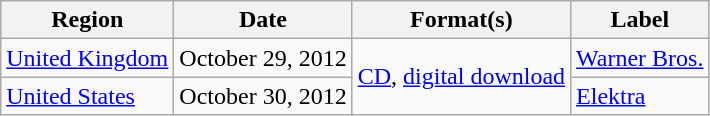<table class="wikitable">
<tr>
<th scope="col">Region</th>
<th scope="col">Date</th>
<th scope="col">Format(s)</th>
<th scope="col">Label</th>
</tr>
<tr>
<td><a href='#'>United Kingdom</a></td>
<td>October 29, 2012</td>
<td rowspan=2><a href='#'>CD</a>, <a href='#'>digital download</a></td>
<td><a href='#'>Warner Bros.</a></td>
</tr>
<tr>
<td><a href='#'>United States</a></td>
<td>October 30, 2012</td>
<td><a href='#'>Elektra</a></td>
</tr>
</table>
